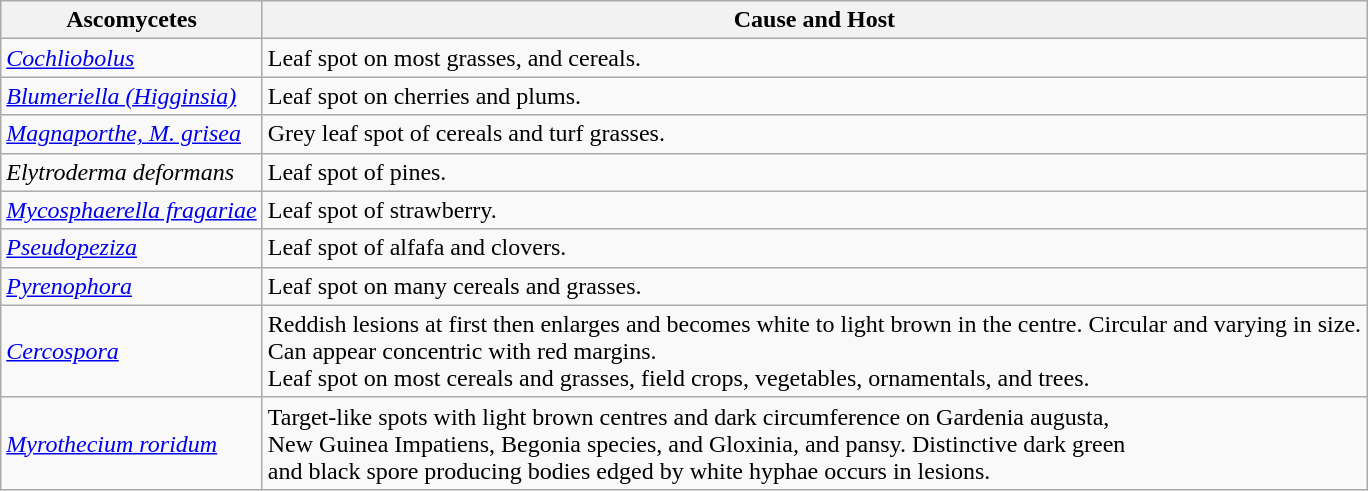<table class="wikitable">
<tr>
<th>Ascomycetes</th>
<th>Cause and Host</th>
</tr>
<tr>
<td><em><a href='#'>Cochliobolus</a></em></td>
<td>Leaf spot on most grasses, and cereals.</td>
</tr>
<tr>
<td><em><a href='#'>Blumeriella (Higginsia)</a></em></td>
<td>Leaf spot on cherries and plums.</td>
</tr>
<tr>
<td><em><a href='#'>Magnaporthe, M. grisea</a></em></td>
<td>Grey leaf spot of cereals and turf grasses.</td>
</tr>
<tr>
<td><em>Elytroderma deformans</em></td>
<td>Leaf spot of pines.</td>
</tr>
<tr>
<td><em><a href='#'>Mycosphaerella fragariae</a></em></td>
<td>Leaf spot of strawberry.</td>
</tr>
<tr>
<td><em><a href='#'>Pseudopeziza</a></em></td>
<td>Leaf spot of alfafa and clovers.</td>
</tr>
<tr>
<td><em><a href='#'>Pyrenophora</a></em></td>
<td>Leaf spot on many cereals and grasses.</td>
</tr>
<tr>
<td><em><a href='#'>Cercospora</a></em></td>
<td>Reddish lesions at first then enlarges and becomes white to light brown in the centre. Circular and varying in size.<br>Can appear concentric with red margins.<br>Leaf spot on most cereals and grasses, field crops, vegetables, ornamentals, and trees.</td>
</tr>
<tr>
<td><em><a href='#'>Myrothecium roridum</a></em></td>
<td>Target-like spots with light brown centres and dark circumference on Gardenia augusta,<br>New Guinea Impatiens, Begonia species, and Gloxinia<em>,</em> and pansy. Distinctive dark green<br>and black spore producing bodies edged by white hyphae occurs in lesions.</td>
</tr>
</table>
